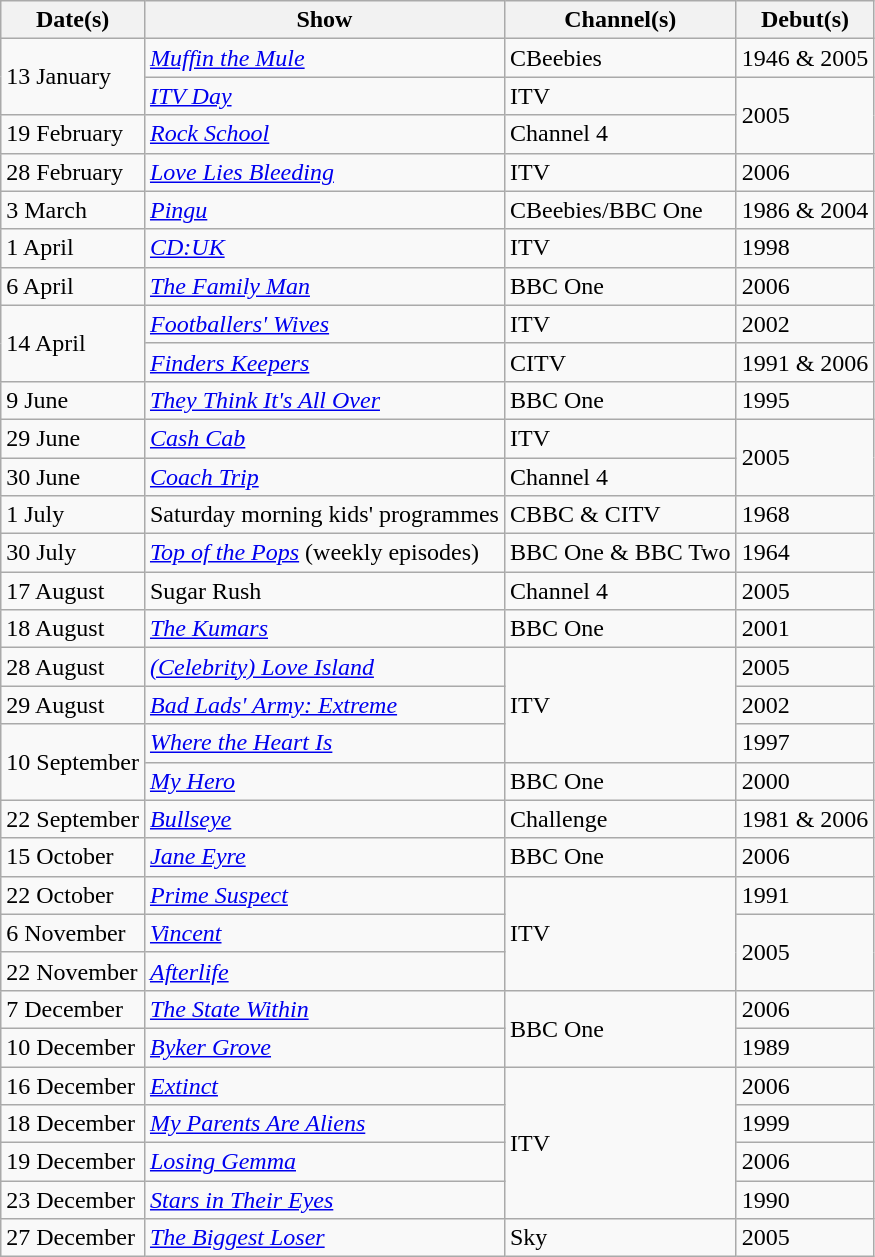<table class="wikitable">
<tr>
<th>Date(s)</th>
<th>Show</th>
<th>Channel(s)</th>
<th>Debut(s)</th>
</tr>
<tr>
<td rowspan=2>13 January</td>
<td><em><a href='#'>Muffin the Mule</a></em></td>
<td>CBeebies</td>
<td>1946 & 2005</td>
</tr>
<tr>
<td><em><a href='#'>ITV Day</a></em></td>
<td>ITV</td>
<td rowspan=2>2005</td>
</tr>
<tr>
<td>19 February</td>
<td><em><a href='#'>Rock School</a></em></td>
<td>Channel 4</td>
</tr>
<tr>
<td>28 February</td>
<td><em><a href='#'>Love Lies Bleeding</a></em></td>
<td>ITV</td>
<td>2006</td>
</tr>
<tr>
<td>3 March</td>
<td><em><a href='#'>Pingu</a></em></td>
<td>CBeebies/BBC One</td>
<td rowspan=>1986 & 2004</td>
</tr>
<tr>
<td>1 April</td>
<td><em><a href='#'>CD:UK</a></em></td>
<td>ITV</td>
<td>1998</td>
</tr>
<tr>
<td>6 April</td>
<td><em><a href='#'>The Family Man</a></em></td>
<td>BBC One</td>
<td>2006</td>
</tr>
<tr>
<td rowspan=2>14 April</td>
<td><em><a href='#'>Footballers' Wives</a></em></td>
<td>ITV</td>
<td>2002</td>
</tr>
<tr>
<td><em><a href='#'>Finders Keepers</a></em></td>
<td>CITV</td>
<td>1991 & 2006</td>
</tr>
<tr>
<td>9 June</td>
<td><em><a href='#'>They Think It's All Over</a></em></td>
<td>BBC One</td>
<td>1995</td>
</tr>
<tr>
<td>29 June</td>
<td><em><a href='#'>Cash Cab</a></em></td>
<td>ITV</td>
<td rowspan="2">2005</td>
</tr>
<tr>
<td>30 June</td>
<td><em><a href='#'>Coach Trip</a></em></td>
<td>Channel 4</td>
</tr>
<tr>
<td>1 July</td>
<td>Saturday morning kids' programmes</td>
<td>CBBC & CITV</td>
<td>1968</td>
</tr>
<tr>
<td>30 July</td>
<td><em><a href='#'>Top of the Pops</a></em> (weekly episodes)</td>
<td>BBC One & BBC Two</td>
<td>1964</td>
</tr>
<tr>
<td>17 August</td>
<td>Sugar Rush</td>
<td>Channel 4</td>
<td>2005</td>
</tr>
<tr>
<td>18 August</td>
<td><em><a href='#'>The Kumars</a></em></td>
<td>BBC One</td>
<td>2001</td>
</tr>
<tr>
<td>28 August</td>
<td><em><a href='#'>(Celebrity) Love Island</a></em></td>
<td rowspan="3">ITV</td>
<td>2005</td>
</tr>
<tr>
<td>29 August</td>
<td><em><a href='#'>Bad Lads' Army: Extreme</a></em></td>
<td>2002</td>
</tr>
<tr>
<td rowspan="2">10 September</td>
<td><em><a href='#'>Where the Heart Is</a></em></td>
<td>1997</td>
</tr>
<tr>
<td><em><a href='#'>My Hero</a></em></td>
<td>BBC One</td>
<td>2000</td>
</tr>
<tr>
<td>22 September</td>
<td><em><a href='#'>Bullseye</a></em></td>
<td>Challenge</td>
<td>1981 & 2006</td>
</tr>
<tr>
<td>15 October</td>
<td><em><a href='#'>Jane Eyre</a></em></td>
<td>BBC One</td>
<td>2006</td>
</tr>
<tr>
<td>22 October</td>
<td><em><a href='#'>Prime Suspect</a></em></td>
<td rowspan="3">ITV</td>
<td>1991</td>
</tr>
<tr>
<td>6 November</td>
<td><em><a href='#'>Vincent</a></em></td>
<td rowspan="2">2005</td>
</tr>
<tr>
<td>22 November</td>
<td><em><a href='#'>Afterlife</a></em></td>
</tr>
<tr>
<td>7 December</td>
<td><em><a href='#'>The State Within</a></em></td>
<td rowspan="2">BBC One</td>
<td>2006</td>
</tr>
<tr>
<td>10 December</td>
<td><em><a href='#'>Byker Grove</a></em></td>
<td>1989</td>
</tr>
<tr>
<td>16 December</td>
<td><em><a href='#'>Extinct</a></em></td>
<td rowspan="4">ITV</td>
<td>2006</td>
</tr>
<tr>
<td>18 December</td>
<td><em><a href='#'>My Parents Are Aliens</a></em></td>
<td>1999</td>
</tr>
<tr>
<td>19 December</td>
<td><em><a href='#'>Losing Gemma</a></em></td>
<td>2006</td>
</tr>
<tr>
<td>23 December</td>
<td><em><a href='#'>Stars in Their Eyes</a></em></td>
<td>1990</td>
</tr>
<tr>
<td>27 December</td>
<td><em><a href='#'>The Biggest Loser</a></em></td>
<td>Sky</td>
<td>2005</td>
</tr>
</table>
